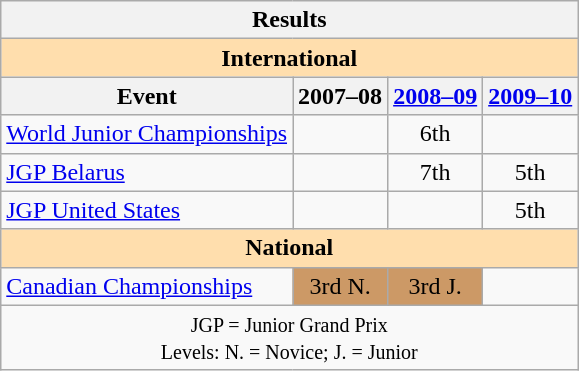<table class="wikitable" style="text-align:center">
<tr>
<th colspan=4 align=center><strong>Results</strong></th>
</tr>
<tr>
<th style="background-color: #ffdead; " colspan=4 align=center><strong>International</strong></th>
</tr>
<tr>
<th>Event</th>
<th>2007–08</th>
<th><a href='#'>2008–09</a></th>
<th><a href='#'>2009–10</a></th>
</tr>
<tr>
<td align=left><a href='#'>World Junior Championships</a></td>
<td></td>
<td>6th</td>
<td></td>
</tr>
<tr>
<td align=left><a href='#'>JGP Belarus</a></td>
<td></td>
<td>7th</td>
<td>5th</td>
</tr>
<tr>
<td align=left><a href='#'>JGP United States</a></td>
<td></td>
<td></td>
<td>5th</td>
</tr>
<tr>
<th style="background-color: #ffdead; " colspan=4 align=center><strong>National</strong></th>
</tr>
<tr>
<td align=left><a href='#'>Canadian Championships</a></td>
<td bgcolor=cc9966>3rd N.</td>
<td bgcolor=cc9966>3rd J.</td>
<td></td>
</tr>
<tr>
<td colspan=4 align=center><small> JGP = Junior Grand Prix <br> Levels: N. = Novice; J. = Junior </small></td>
</tr>
</table>
